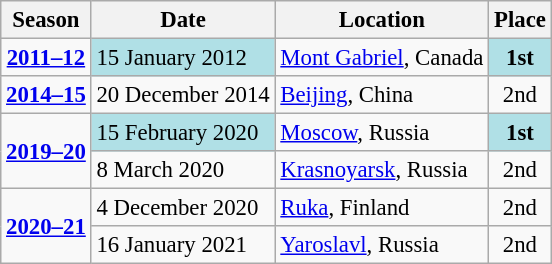<table class="wikitable"  style="text-align:center; font-size:95%;">
<tr>
<th>Season</th>
<th>Date</th>
<th>Location</th>
<th>Place</th>
</tr>
<tr>
<td align=center><strong><a href='#'>2011–12</a></strong></td>
<td bgcolor="#BOEOE6" align=left>15 January 2012</td>
<td align=left> <a href='#'>Mont Gabriel</a>, Canada</td>
<td bgcolor="#BOEOE6"><strong>1st</strong></td>
</tr>
<tr>
<td align=center><strong><a href='#'>2014–15</a></strong></td>
<td align=left>20 December 2014</td>
<td align=left> <a href='#'>Beijing</a>, China</td>
<td>2nd</td>
</tr>
<tr>
<td rowspan=2 align=center><strong><a href='#'>2019–20</a></strong></td>
<td bgcolor="#BOEOE6" align=left>15 February 2020</td>
<td align=left> <a href='#'>Moscow</a>, Russia</td>
<td bgcolor="#BOEOE6"><strong>1st</strong></td>
</tr>
<tr>
<td align=left>8 March 2020</td>
<td align=left> <a href='#'>Krasnoyarsk</a>, Russia</td>
<td>2nd</td>
</tr>
<tr>
<td rowspan=2 align=center><strong><a href='#'>2020–21</a></strong></td>
<td align=left>4 December 2020</td>
<td align=left> <a href='#'>Ruka</a>, Finland</td>
<td>2nd</td>
</tr>
<tr>
<td align=left>16 January 2021</td>
<td align=left> <a href='#'>Yaroslavl</a>, Russia</td>
<td>2nd</td>
</tr>
</table>
